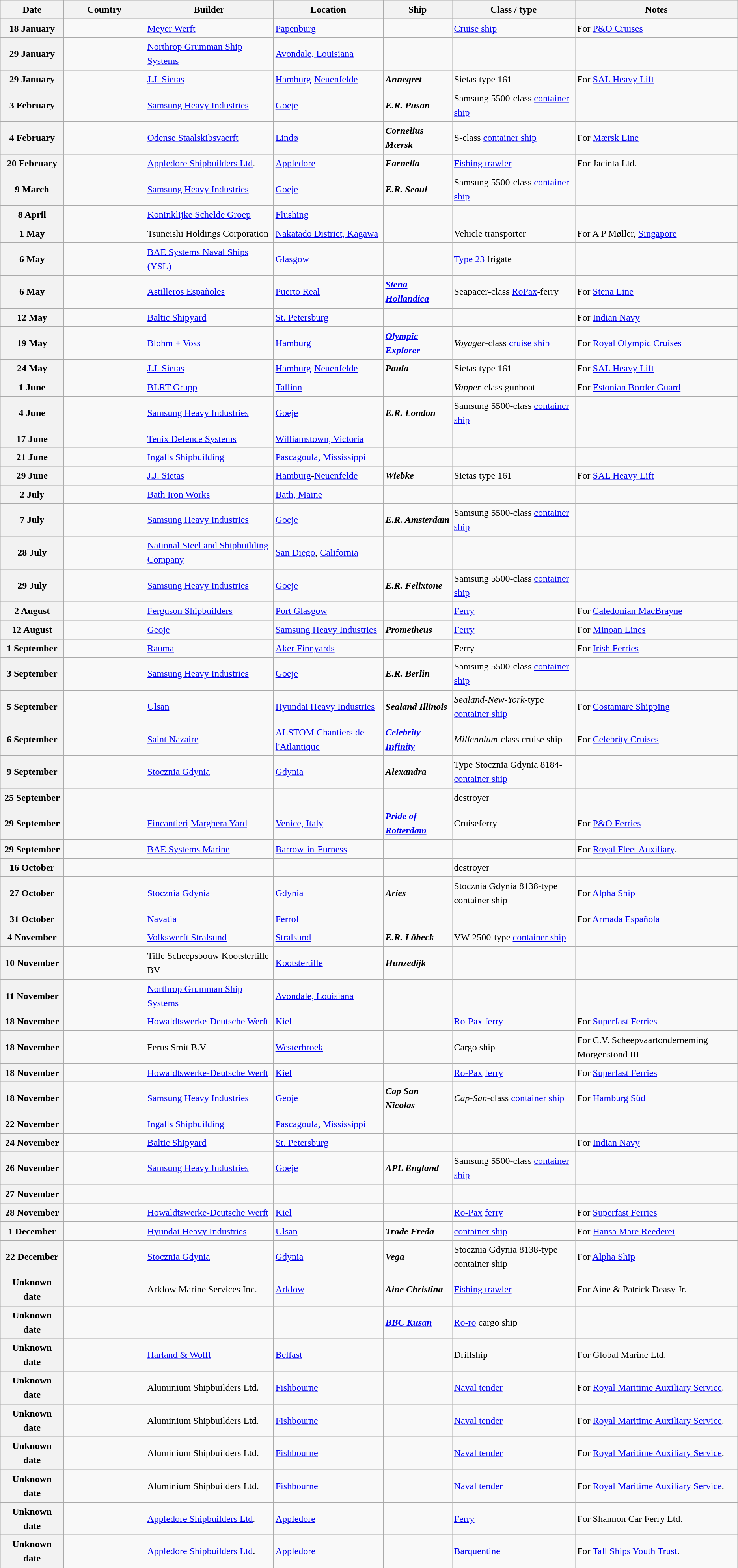<table class="wikitable sortable" style="font-size:1.00em; line-height:1.5em;">
<tr>
<th width="100">Date</th>
<th width="130">Country</th>
<th>Builder</th>
<th>Location</th>
<th>Ship</th>
<th>Class / type</th>
<th>Notes</th>
</tr>
<tr>
<th>18 January</th>
<td></td>
<td><a href='#'>Meyer Werft</a></td>
<td><a href='#'>Papenburg</a></td>
<td><strong></strong></td>
<td><a href='#'>Cruise ship</a></td>
<td>For <a href='#'>P&O Cruises</a></td>
</tr>
<tr>
<th>29 January</th>
<td></td>
<td><a href='#'>Northrop Grumman Ship Systems</a></td>
<td><a href='#'>Avondale, Louisiana</a></td>
<td><strong></strong></td>
<td></td>
<td></td>
</tr>
<tr>
<th>29 January</th>
<td></td>
<td><a href='#'>J.J. Sietas</a></td>
<td><a href='#'>Hamburg</a>-<a href='#'>Neuenfelde</a></td>
<td><strong><em>Annegret</em></strong></td>
<td>Sietas type 161</td>
<td>For <a href='#'>SAL Heavy Lift</a></td>
</tr>
<tr>
<th>3 February</th>
<td></td>
<td><a href='#'>Samsung Heavy Industries</a></td>
<td><a href='#'>Goeje</a></td>
<td><strong><em>E.R. Pusan</em></strong></td>
<td>Samsung 5500-class <a href='#'>container ship</a></td>
<td></td>
</tr>
<tr>
<th>4 February</th>
<td></td>
<td><a href='#'>Odense Staalskibsvaerft</a></td>
<td><a href='#'>Lindø</a></td>
<td><strong><em>Cornelius Mærsk</em></strong></td>
<td>S-class <a href='#'>container ship</a></td>
<td>For <a href='#'>Mærsk Line</a></td>
</tr>
<tr ---->
<th>20 February</th>
<td></td>
<td><a href='#'>Appledore Shipbuilders Ltd</a>.</td>
<td><a href='#'>Appledore</a></td>
<td><strong><em>Farnella</em></strong></td>
<td><a href='#'>Fishing trawler</a></td>
<td>For Jacinta Ltd.</td>
</tr>
<tr>
<th>9 March</th>
<td></td>
<td><a href='#'>Samsung Heavy Industries</a></td>
<td><a href='#'>Goeje</a></td>
<td><strong><em>E.R. Seoul</em></strong></td>
<td>Samsung 5500-class <a href='#'>container ship</a></td>
<td></td>
</tr>
<tr>
<th>8 April</th>
<td></td>
<td><a href='#'>Koninklijke Schelde Groep</a></td>
<td><a href='#'>Flushing</a></td>
<td><strong></strong></td>
<td></td>
<td></td>
</tr>
<tr>
<th>1 May</th>
<td></td>
<td>Tsuneishi Holdings Corporation</td>
<td><a href='#'>Nakatado District, Kagawa</a></td>
<td><strong></strong></td>
<td>Vehicle transporter</td>
<td>For A P Møller, <a href='#'>Singapore</a></td>
</tr>
<tr>
<th>6 May</th>
<td></td>
<td><a href='#'>BAE Systems Naval Ships (YSL)</a></td>
<td><a href='#'>Glasgow</a></td>
<td><strong></strong></td>
<td><a href='#'>Type 23</a> frigate</td>
<td></td>
</tr>
<tr>
<th>6 May</th>
<td></td>
<td><a href='#'>Astilleros Españoles</a></td>
<td><a href='#'>Puerto Real</a></td>
<td><strong><a href='#'><em>Stena Hollandica</em></a></strong></td>
<td>Seapacer-class <a href='#'>RoPax</a>-ferry</td>
<td>For <a href='#'>Stena Line</a></td>
</tr>
<tr>
<th>12 May</th>
<td></td>
<td><a href='#'>Baltic Shipyard</a></td>
<td><a href='#'>St. Petersburg</a></td>
<td><strong></strong></td>
<td></td>
<td>For <a href='#'>Indian Navy</a></td>
</tr>
<tr>
<th>19 May</th>
<td></td>
<td><a href='#'>Blohm + Voss</a></td>
<td><a href='#'>Hamburg</a></td>
<td><strong><em><a href='#'>Olympic Explorer</a></em></strong></td>
<td><em>Voyager</em>-class <a href='#'>cruise ship</a></td>
<td>For <a href='#'>Royal Olympic Cruises</a></td>
</tr>
<tr>
<th>24 May</th>
<td></td>
<td><a href='#'>J.J. Sietas</a></td>
<td><a href='#'>Hamburg</a>-<a href='#'>Neuenfelde</a></td>
<td><strong><em>Paula</em></strong></td>
<td>Sietas type 161</td>
<td>For <a href='#'>SAL Heavy Lift</a></td>
</tr>
<tr>
<th>1 June</th>
<td></td>
<td><a href='#'>BLRT Grupp</a></td>
<td><a href='#'>Tallinn</a></td>
<td><strong></strong></td>
<td><em>Vapper</em>-class gunboat</td>
<td>For <a href='#'>Estonian Border Guard</a></td>
</tr>
<tr>
<th>4 June</th>
<td></td>
<td><a href='#'>Samsung Heavy Industries</a></td>
<td><a href='#'>Goeje</a></td>
<td><strong><em>E.R. London</em></strong></td>
<td>Samsung 5500-class <a href='#'>container ship</a></td>
<td></td>
</tr>
<tr>
<th>17 June</th>
<td></td>
<td><a href='#'>Tenix Defence Systems</a></td>
<td><a href='#'>Williamstown, Victoria</a></td>
<td><strong></strong></td>
<td></td>
<td></td>
</tr>
<tr>
<th>21 June</th>
<td></td>
<td><a href='#'>Ingalls Shipbuilding</a></td>
<td><a href='#'>Pascagoula, Mississippi</a></td>
<td><strong></strong></td>
<td></td>
<td></td>
</tr>
<tr>
<th>29 June</th>
<td></td>
<td><a href='#'>J.J. Sietas</a></td>
<td><a href='#'>Hamburg</a>-<a href='#'>Neuenfelde</a></td>
<td><strong><em>Wiebke</em></strong></td>
<td>Sietas type 161</td>
<td>For <a href='#'>SAL Heavy Lift</a></td>
</tr>
<tr>
<th>2 July</th>
<td></td>
<td><a href='#'>Bath Iron Works</a></td>
<td><a href='#'>Bath, Maine</a></td>
<td><strong></strong></td>
<td></td>
<td></td>
</tr>
<tr>
<th>7 July</th>
<td></td>
<td><a href='#'>Samsung Heavy Industries</a></td>
<td><a href='#'>Goeje</a></td>
<td><strong><em>E.R. Amsterdam</em></strong></td>
<td>Samsung 5500-class <a href='#'>container ship</a></td>
<td></td>
</tr>
<tr>
<th>28 July</th>
<td></td>
<td><a href='#'>National Steel and Shipbuilding Company</a></td>
<td><a href='#'>San Diego</a>, <a href='#'>California</a></td>
<td><strong></strong></td>
<td></td>
<td></td>
</tr>
<tr>
<th>29 July</th>
<td></td>
<td><a href='#'>Samsung Heavy Industries</a></td>
<td><a href='#'>Goeje</a></td>
<td><strong><em>E.R. Felixtone</em></strong></td>
<td>Samsung 5500-class <a href='#'>container ship</a></td>
<td></td>
</tr>
<tr>
<th>2 August</th>
<td></td>
<td><a href='#'>Ferguson Shipbuilders</a></td>
<td><a href='#'>Port Glasgow</a></td>
<td><strong></strong></td>
<td><a href='#'>Ferry</a></td>
<td>For <a href='#'>Caledonian MacBrayne</a></td>
</tr>
<tr>
<th>12 August</th>
<td></td>
<td><a href='#'>Geoje</a></td>
<td><a href='#'>Samsung Heavy Industries</a></td>
<td><strong><em>Prometheus</em></strong></td>
<td><a href='#'>Ferry</a></td>
<td>For <a href='#'>Minoan Lines</a></td>
</tr>
<tr>
<th>1 September</th>
<td></td>
<td><a href='#'>Rauma</a></td>
<td><a href='#'>Aker Finnyards</a></td>
<td><strong></strong></td>
<td>Ferry</td>
<td>For <a href='#'>Irish Ferries</a></td>
</tr>
<tr>
<th>3 September</th>
<td></td>
<td><a href='#'>Samsung Heavy Industries</a></td>
<td><a href='#'>Goeje</a></td>
<td><strong><em>E.R. Berlin</em></strong></td>
<td>Samsung 5500-class <a href='#'>container ship</a></td>
<td></td>
</tr>
<tr>
<th>5 September</th>
<td></td>
<td><a href='#'>Ulsan</a></td>
<td><a href='#'>Hyundai Heavy Industries</a></td>
<td><strong><em>Sealand Illinois</em></strong></td>
<td><em>Sealand-New-York</em>-type <a href='#'>container ship</a></td>
<td>For <a href='#'>Costamare Shipping</a></td>
</tr>
<tr>
<th>6 September</th>
<td></td>
<td><a href='#'>Saint Nazaire</a></td>
<td><a href='#'>ALSTOM Chantiers de l'Atlantique</a></td>
<td><strong><em><a href='#'>Celebrity Infinity</a></em></strong></td>
<td><em>Millennium</em>-class cruise ship</td>
<td>For <a href='#'>Celebrity Cruises</a></td>
</tr>
<tr>
<th>9 September</th>
<td></td>
<td><a href='#'>Stocznia Gdynia</a></td>
<td><a href='#'>Gdynia</a></td>
<td><strong><em>Alexandra</em></strong></td>
<td>Type Stocznia Gdynia 8184-<a href='#'>container ship</a></td>
<td></td>
</tr>
<tr>
<th>25 September</th>
<td></td>
<td></td>
<td></td>
<td><strong></strong></td>
<td> destroyer</td>
<td></td>
</tr>
<tr>
<th>29 September</th>
<td></td>
<td><a href='#'>Fincantieri</a> <a href='#'>Marghera Yard</a></td>
<td><a href='#'>Venice, Italy</a></td>
<td><strong><em><a href='#'>Pride of Rotterdam</a></em></strong></td>
<td>Cruiseferry</td>
<td>For <a href='#'>P&O Ferries</a></td>
</tr>
<tr ---->
<th>29 September</th>
<td></td>
<td><a href='#'>BAE Systems Marine</a></td>
<td><a href='#'>Barrow-in-Furness</a></td>
<td><strong></strong></td>
<td></td>
<td>For <a href='#'>Royal Fleet Auxiliary</a>.</td>
</tr>
<tr>
<th>16 October</th>
<td></td>
<td></td>
<td></td>
<td><strong></strong></td>
<td> destroyer</td>
<td></td>
</tr>
<tr>
<th>27 October</th>
<td></td>
<td><a href='#'>Stocznia Gdynia</a></td>
<td><a href='#'>Gdynia</a></td>
<td><strong><em>Aries</em></strong></td>
<td>Stocznia Gdynia 8138-type container ship</td>
<td>For <a href='#'>Alpha Ship</a></td>
</tr>
<tr>
<th>31 October</th>
<td></td>
<td><a href='#'>Navatia</a></td>
<td><a href='#'>Ferrol</a></td>
<td><strong></strong></td>
<td></td>
<td>For <a href='#'>Armada Española</a></td>
</tr>
<tr>
<th>4 November</th>
<td></td>
<td><a href='#'>Volkswerft Stralsund</a></td>
<td><a href='#'>Stralsund</a></td>
<td><strong><em>E.R. Lübeck</em></strong></td>
<td>VW 2500-type <a href='#'>container ship</a></td>
<td></td>
</tr>
<tr>
<th>10 November</th>
<td></td>
<td>Tille Scheepsbouw Kootstertille BV</td>
<td><a href='#'>Kootstertille</a></td>
<td><strong><em>Hunzedijk</em></strong></td>
<td></td>
<td></td>
</tr>
<tr>
<th>11 November</th>
<td></td>
<td><a href='#'>Northrop Grumman Ship Systems</a></td>
<td><a href='#'>Avondale, Louisiana</a></td>
<td><strong></strong></td>
<td></td>
<td></td>
</tr>
<tr>
<th>18 November</th>
<td></td>
<td><a href='#'>Howaldtswerke-Deutsche Werft</a></td>
<td><a href='#'>Kiel</a></td>
<td><strong></strong></td>
<td><a href='#'>Ro-Pax</a> <a href='#'>ferry</a></td>
<td>For <a href='#'>Superfast Ferries</a></td>
</tr>
<tr>
<th>18 November</th>
<td></td>
<td>Ferus Smit B.V</td>
<td><a href='#'>Westerbroek</a></td>
<td><strong></strong></td>
<td>Cargo ship</td>
<td>For C.V. Scheepvaartonderneming Morgenstond III</td>
</tr>
<tr>
<th>18 November</th>
<td></td>
<td><a href='#'>Howaldtswerke-Deutsche Werft</a></td>
<td><a href='#'>Kiel</a></td>
<td><strong></strong></td>
<td><a href='#'>Ro-Pax</a> <a href='#'>ferry</a></td>
<td>For <a href='#'>Superfast Ferries</a></td>
</tr>
<tr>
<th>18 November</th>
<td></td>
<td><a href='#'>Samsung Heavy Industries</a></td>
<td><a href='#'>Geoje</a></td>
<td><strong><em>Cap San Nicolas</em></strong></td>
<td><em>Cap-San</em>-class <a href='#'>container ship</a></td>
<td>For <a href='#'>Hamburg Süd</a></td>
</tr>
<tr>
<th>22 November</th>
<td></td>
<td><a href='#'>Ingalls Shipbuilding</a></td>
<td><a href='#'>Pascagoula, Mississippi</a></td>
<td><strong></strong></td>
<td></td>
<td></td>
</tr>
<tr>
<th>24 November</th>
<td></td>
<td><a href='#'>Baltic Shipyard</a></td>
<td><a href='#'>St. Petersburg</a></td>
<td><strong></strong></td>
<td></td>
<td>For <a href='#'>Indian Navy</a></td>
</tr>
<tr>
<th>26 November</th>
<td></td>
<td><a href='#'>Samsung Heavy Industries</a></td>
<td><a href='#'>Goeje</a></td>
<td><strong><em>APL England</em></strong></td>
<td>Samsung 5500-class <a href='#'>container ship</a></td>
<td></td>
</tr>
<tr>
<th>27 November</th>
<td></td>
<td></td>
<td></td>
<td><strong></strong></td>
<td></td>
<td></td>
</tr>
<tr>
<th>28 November</th>
<td></td>
<td><a href='#'>Howaldtswerke-Deutsche Werft</a></td>
<td><a href='#'>Kiel</a></td>
<td><strong></strong></td>
<td><a href='#'>Ro-Pax</a> <a href='#'>ferry</a></td>
<td>For <a href='#'>Superfast Ferries</a></td>
</tr>
<tr>
<th>1 December</th>
<td></td>
<td><a href='#'>Hyundai Heavy Industries</a></td>
<td><a href='#'>Ulsan</a></td>
<td><strong><em>Trade Freda</em></strong></td>
<td><a href='#'>container ship</a></td>
<td>For <a href='#'>Hansa Mare Reederei</a></td>
</tr>
<tr>
<th>22 December</th>
<td></td>
<td><a href='#'>Stocznia Gdynia</a></td>
<td><a href='#'>Gdynia</a></td>
<td><strong><em>Vega</em></strong></td>
<td>Stocznia Gdynia 8138-type container ship</td>
<td>For <a href='#'>Alpha Ship</a></td>
</tr>
<tr ---->
<th>Unknown date</th>
<td></td>
<td>Arklow Marine Services Inc.</td>
<td><a href='#'>Arklow</a></td>
<td><strong><em>Aine Christina</em></strong></td>
<td><a href='#'>Fishing trawler</a></td>
<td>For Aine & Patrick Deasy Jr.</td>
</tr>
<tr>
<th>Unknown date</th>
<td></td>
<td></td>
<td></td>
<td><strong><em><a href='#'>BBC Kusan</a></em></strong></td>
<td><a href='#'>Ro-ro</a> cargo ship</td>
<td></td>
</tr>
<tr ---->
<th>Unknown date</th>
<td></td>
<td><a href='#'>Harland & Wolff</a></td>
<td><a href='#'>Belfast</a></td>
<td><strong></strong></td>
<td>Drillship</td>
<td>For Global Marine Ltd.</td>
</tr>
<tr ---->
<th>Unknown date</th>
<td></td>
<td>Aluminium Shipbuilders Ltd.</td>
<td><a href='#'>Fishbourne</a></td>
<td><strong></strong></td>
<td><a href='#'>Naval tender</a></td>
<td>For <a href='#'>Royal Maritime Auxiliary Service</a>.</td>
</tr>
<tr ---->
<th>Unknown date</th>
<td></td>
<td>Aluminium Shipbuilders Ltd.</td>
<td><a href='#'>Fishbourne</a></td>
<td><strong></strong></td>
<td><a href='#'>Naval tender</a></td>
<td>For <a href='#'>Royal Maritime Auxiliary Service</a>.</td>
</tr>
<tr ---->
<th>Unknown date</th>
<td></td>
<td>Aluminium Shipbuilders Ltd.</td>
<td><a href='#'>Fishbourne</a></td>
<td><strong></strong></td>
<td><a href='#'>Naval tender</a></td>
<td>For <a href='#'>Royal Maritime Auxiliary Service</a>.</td>
</tr>
<tr ---->
<th>Unknown date</th>
<td></td>
<td>Aluminium Shipbuilders Ltd.</td>
<td><a href='#'>Fishbourne</a></td>
<td><strong></strong></td>
<td><a href='#'>Naval tender</a></td>
<td>For <a href='#'>Royal Maritime Auxiliary Service</a>.</td>
</tr>
<tr ---->
<th>Unknown date</th>
<td></td>
<td><a href='#'>Appledore Shipbuilders Ltd</a>.</td>
<td><a href='#'>Appledore</a></td>
<td><strong></strong></td>
<td><a href='#'>Ferry</a></td>
<td>For Shannon Car Ferry Ltd.</td>
</tr>
<tr ---->
<th>Unknown date</th>
<td></td>
<td><a href='#'>Appledore Shipbuilders Ltd</a>.</td>
<td><a href='#'>Appledore</a></td>
<td><strong></strong></td>
<td><a href='#'>Barquentine</a></td>
<td>For <a href='#'>Tall Ships Youth Trust</a>.</td>
</tr>
</table>
